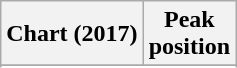<table class="wikitable sortable plainrowheaders" style="text-align:center">
<tr>
<th scope="col">Chart (2017)</th>
<th scope="col">Peak<br> position</th>
</tr>
<tr>
</tr>
<tr>
</tr>
</table>
